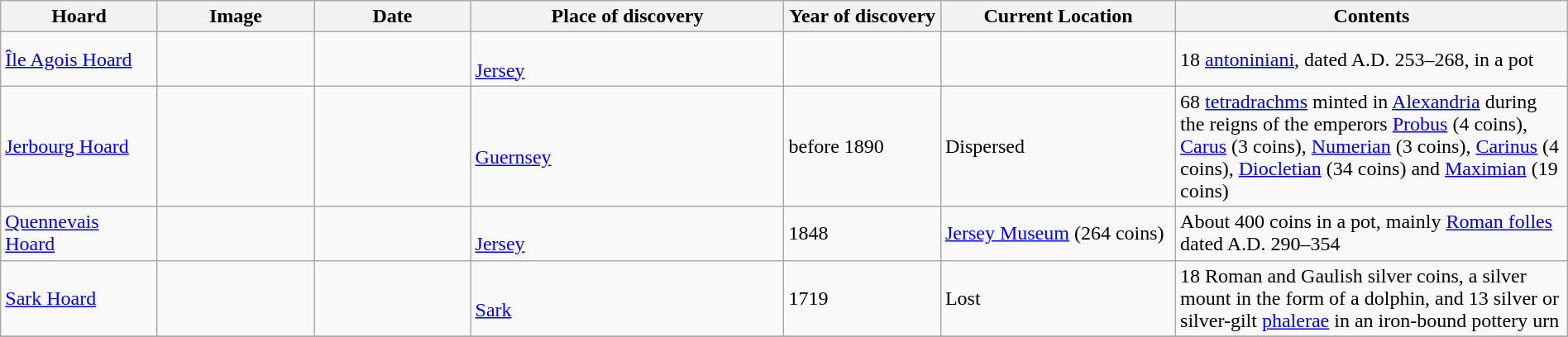<table class="wikitable sortable" style="width: 100%">
<tr>
<th width="10%">Hoard</th>
<th width="10%">Image</th>
<th width="10%">Date</th>
<th width="20%">Place of discovery</th>
<th width="10%">Year of discovery</th>
<th width="15%">Current Location</th>
<th class="unsortable" width="25%">Contents</th>
</tr>
<tr>
<td><a href='#'>Île Agois Hoard</a></td>
<td></td>
<td></td>
<td><br><a href='#'>Jersey</a><br><small></small></td>
<td></td>
<td></td>
<td>18 <a href='#'>antoniniani</a>, dated A.D. 253–268, in a pot</td>
</tr>
<tr>
<td><a href='#'>Jerbourg Hoard</a></td>
<td></td>
<td></td>
<td><br><a href='#'>Guernsey</a><br><small></small></td>
<td>before 1890</td>
<td>Dispersed</td>
<td>68 <a href='#'>tetradrachms</a> minted in <a href='#'>Alexandria</a> during the reigns of the emperors <a href='#'>Probus</a> (4 coins), <a href='#'>Carus</a> (3 coins), <a href='#'>Numerian</a> (3 coins), <a href='#'>Carinus</a> (4 coins), <a href='#'>Diocletian</a> (34 coins) and <a href='#'>Maximian</a> (19 coins)</td>
</tr>
<tr>
<td><a href='#'>Quennevais Hoard</a></td>
<td></td>
<td></td>
<td><br><a href='#'>Jersey</a><br><small></small></td>
<td>1848</td>
<td><a href='#'>Jersey Museum</a> (264 coins)</td>
<td>About 400 coins in a pot, mainly <a href='#'>Roman folles</a> dated A.D. 290–354</td>
</tr>
<tr>
<td><a href='#'>Sark Hoard</a></td>
<td></td>
<td></td>
<td><br><a href='#'>Sark</a><br><small></small></td>
<td>1719</td>
<td>Lost</td>
<td>18 Roman and Gaulish silver coins, a silver mount in the form of a dolphin, and 13 silver or silver-gilt <a href='#'>phalerae</a> in an iron-bound pottery urn</td>
</tr>
<tr>
</tr>
</table>
